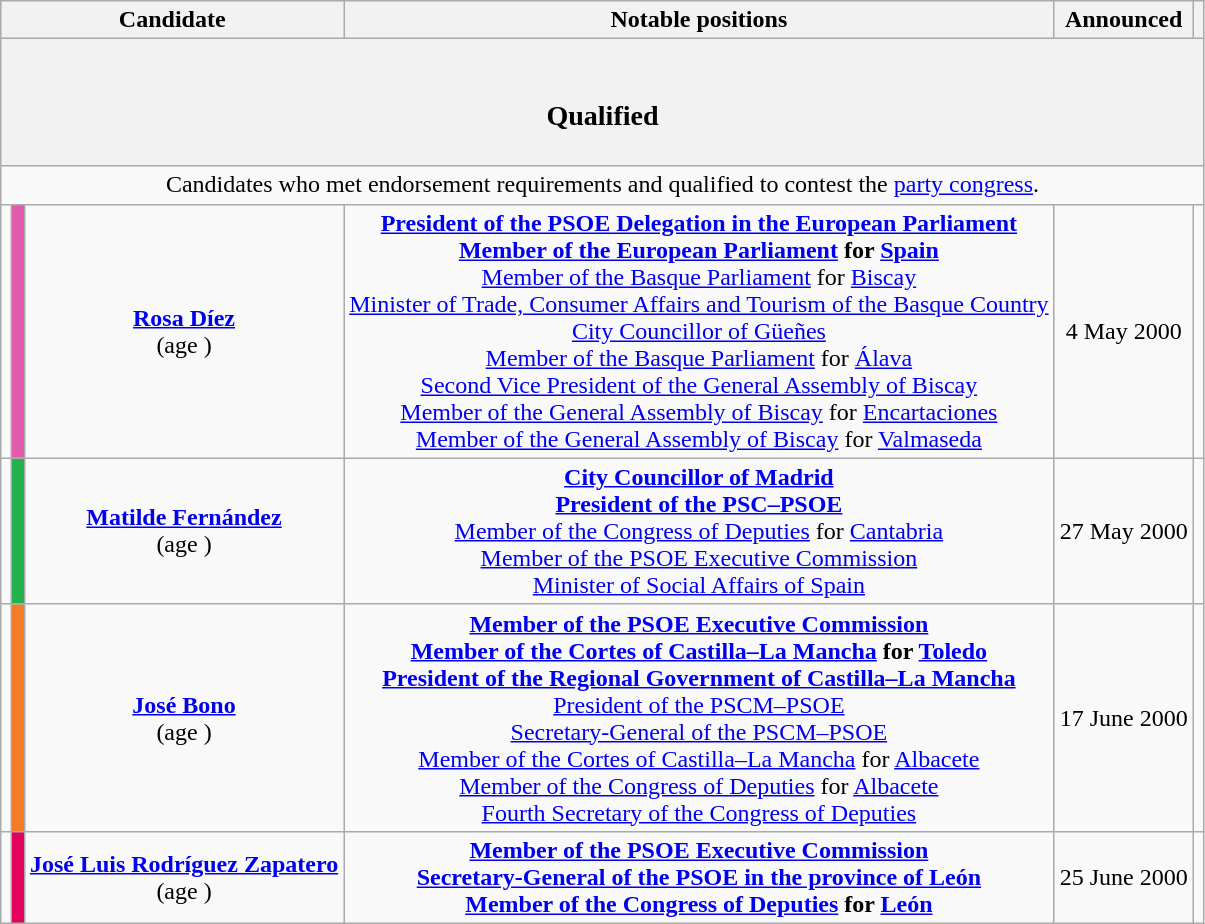<table class="wikitable" style="text-align:center;">
<tr>
<th colspan="3">Candidate</th>
<th>Notable positions</th>
<th>Announced</th>
<th></th>
</tr>
<tr>
<th colspan="6"><br><h3>Qualified</h3></th>
</tr>
<tr>
<td colspan="6">Candidates who met endorsement requirements and qualified to contest the <a href='#'>party congress</a>.</td>
</tr>
<tr>
<td></td>
<td width="1px" style="color:inherit;background:#E35BAD"></td>
<td><strong><a href='#'>Rosa Díez</a></strong><br>(age )</td>
<td><strong><a href='#'>President of the PSOE Delegation in the European Parliament</a> <br><a href='#'>Member of the European Parliament</a> for <a href='#'>Spain</a> </strong><br><a href='#'>Member of the Basque Parliament</a> for <a href='#'>Biscay</a> <br><a href='#'>Minister of Trade, Consumer Affairs and Tourism of the Basque Country</a> <br><a href='#'>City Councillor of Güeñes</a> <br><a href='#'>Member of the Basque Parliament</a> for <a href='#'>Álava</a> <br><a href='#'>Second Vice President of the General Assembly of Biscay</a> <br><a href='#'>Member of the General Assembly of Biscay</a> for <a href='#'>Encartaciones</a> <br><a href='#'>Member of the General Assembly of Biscay</a> for <a href='#'>Valmaseda</a> </td>
<td>4 May 2000</td>
<td><br><br></td>
</tr>
<tr>
<td></td>
<td style="color:inherit;background:#22B14C"></td>
<td><strong><a href='#'>Matilde Fernández</a></strong><br>(age )</td>
<td><strong><a href='#'>City Councillor of Madrid</a> <br><a href='#'>President of the PSC–PSOE</a> </strong><br><a href='#'>Member of the Congress of Deputies</a> for <a href='#'>Cantabria</a> <br><a href='#'>Member of the PSOE Executive Commission</a> <br><a href='#'>Minister of Social Affairs of Spain</a> </td>
<td>27 May 2000</td>
<td><br><br><br></td>
</tr>
<tr>
<td></td>
<td style="color:inherit;background:#F27D26"></td>
<td><strong><a href='#'>José Bono</a></strong><br>(age )</td>
<td><strong><a href='#'>Member of the PSOE Executive Commission</a> <br><a href='#'>Member of the Cortes of Castilla–La Mancha</a> for <a href='#'>Toledo</a> <br><a href='#'>President of the Regional Government of Castilla–La Mancha</a> </strong><br><a href='#'>President of the PSCM–PSOE</a> <br><a href='#'>Secretary-General of the PSCM–PSOE</a> <br><a href='#'>Member of the Cortes of Castilla–La Mancha</a> for <a href='#'>Albacete</a> <br><a href='#'>Member of the Congress of Deputies</a> for <a href='#'>Albacete</a> <br><a href='#'>Fourth Secretary of the Congress of Deputies</a> </td>
<td>17 June 2000</td>
<td><br><br></td>
</tr>
<tr>
<td></td>
<td style="color:inherit;background:#E3035F"></td>
<td><strong><a href='#'>José Luis Rodríguez Zapatero</a></strong><br>(age )</td>
<td><strong><a href='#'>Member of the PSOE Executive Commission</a> <br><a href='#'>Secretary-General of the PSOE in the province of León</a> <br><a href='#'>Member of the Congress of Deputies</a> for <a href='#'>León</a> </strong></td>
<td>25 June 2000</td>
<td></td>
</tr>
</table>
